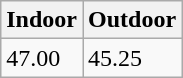<table class="wikitable" border="1" align="upright">
<tr>
<th>Indoor</th>
<th>Outdoor</th>
</tr>
<tr>
<td>47.00</td>
<td>45.25</td>
</tr>
</table>
